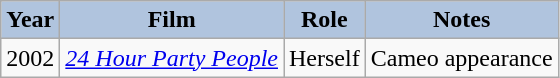<table class="wikitable">
<tr style="text-align:center;">
<th style="background:#B0C4DE;">Year</th>
<th style="background:#B0C4DE;">Film</th>
<th style="background:#B0C4DE;">Role</th>
<th style="background:#B0C4DE;">Notes</th>
</tr>
<tr>
<td>2002</td>
<td><em><a href='#'>24 Hour Party People</a></em></td>
<td>Herself</td>
<td>Cameo appearance</td>
</tr>
</table>
